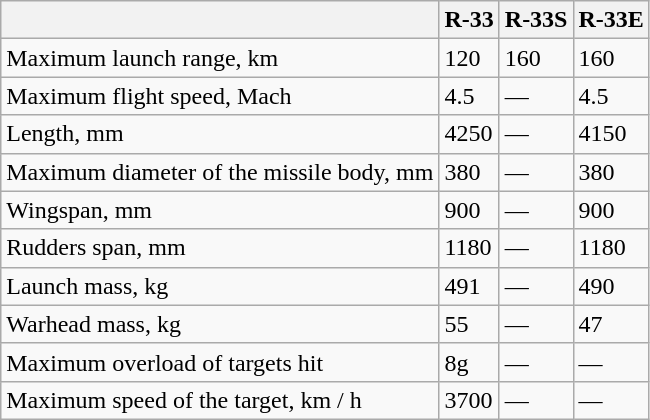<table class="wikitable">
<tr>
<th></th>
<th>R-33</th>
<th><strong>R-33S</strong></th>
<th><strong>R-33E</strong></th>
</tr>
<tr>
<td>Maximum launch range, km</td>
<td>120</td>
<td>160</td>
<td>160</td>
</tr>
<tr>
<td>Maximum flight speed, Mach</td>
<td>4.5</td>
<td>—</td>
<td>4.5</td>
</tr>
<tr>
<td>Length, mm</td>
<td>4250</td>
<td>—</td>
<td>4150</td>
</tr>
<tr>
<td>Maximum diameter of the missile body, mm</td>
<td>380</td>
<td>—</td>
<td>380</td>
</tr>
<tr>
<td>Wingspan, mm</td>
<td>900</td>
<td>—</td>
<td>900</td>
</tr>
<tr>
<td>Rudders span, mm</td>
<td>1180</td>
<td>—</td>
<td>1180</td>
</tr>
<tr>
<td>Launch mass, kg</td>
<td>491</td>
<td>—</td>
<td>490</td>
</tr>
<tr>
<td>Warhead mass, kg</td>
<td>55</td>
<td>—</td>
<td>47</td>
</tr>
<tr>
<td>Maximum overload of targets hit</td>
<td>8g</td>
<td>—</td>
<td>—</td>
</tr>
<tr>
<td>Maximum speed of the target, km / h</td>
<td>3700</td>
<td>—</td>
<td>—</td>
</tr>
</table>
